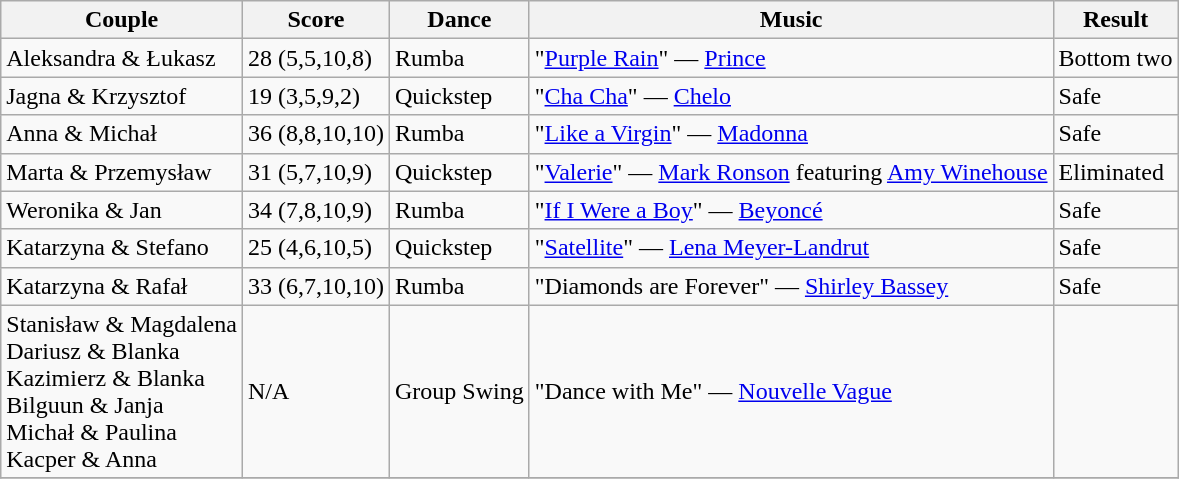<table class="wikitable">
<tr>
<th>Couple</th>
<th>Score</th>
<th>Dance</th>
<th>Music</th>
<th>Result</th>
</tr>
<tr>
<td>Aleksandra & Łukasz</td>
<td>28 (5,5,10,8)</td>
<td>Rumba</td>
<td>"<a href='#'>Purple Rain</a>" — <a href='#'>Prince</a></td>
<td>Bottom two</td>
</tr>
<tr>
<td>Jagna & Krzysztof</td>
<td>19 (3,5,9,2)</td>
<td>Quickstep</td>
<td>"<a href='#'>Cha Cha</a>" — <a href='#'>Chelo</a></td>
<td>Safe</td>
</tr>
<tr>
<td>Anna & Michał</td>
<td>36 (8,8,10,10)</td>
<td>Rumba</td>
<td>"<a href='#'>Like a Virgin</a>" — <a href='#'>Madonna</a></td>
<td>Safe</td>
</tr>
<tr>
<td>Marta & Przemysław</td>
<td>31 (5,7,10,9)</td>
<td>Quickstep</td>
<td>"<a href='#'>Valerie</a>" — <a href='#'>Mark Ronson</a> featuring <a href='#'>Amy Winehouse</a></td>
<td>Eliminated</td>
</tr>
<tr>
<td>Weronika & Jan</td>
<td>34 (7,8,10,9)</td>
<td>Rumba</td>
<td>"<a href='#'>If I Were a Boy</a>" — <a href='#'>Beyoncé</a></td>
<td>Safe</td>
</tr>
<tr>
<td>Katarzyna & Stefano</td>
<td>25 (4,6,10,5)</td>
<td>Quickstep</td>
<td>"<a href='#'>Satellite</a>" — <a href='#'>Lena Meyer-Landrut</a></td>
<td>Safe</td>
</tr>
<tr>
<td>Katarzyna & Rafał</td>
<td>33 (6,7,10,10)</td>
<td>Rumba</td>
<td>"Diamonds are Forever" — <a href='#'>Shirley Bassey</a></td>
<td>Safe</td>
</tr>
<tr>
<td>Stanisław & Magdalena <br> Dariusz & Blanka <br> Kazimierz & Blanka <br> Bilguun & Janja <br> Michał & Paulina <br> Kacper & Anna</td>
<td>N/A</td>
<td>Group Swing</td>
<td>"Dance with Me" — <a href='#'>Nouvelle Vague</a></td>
<td></td>
</tr>
<tr>
</tr>
</table>
